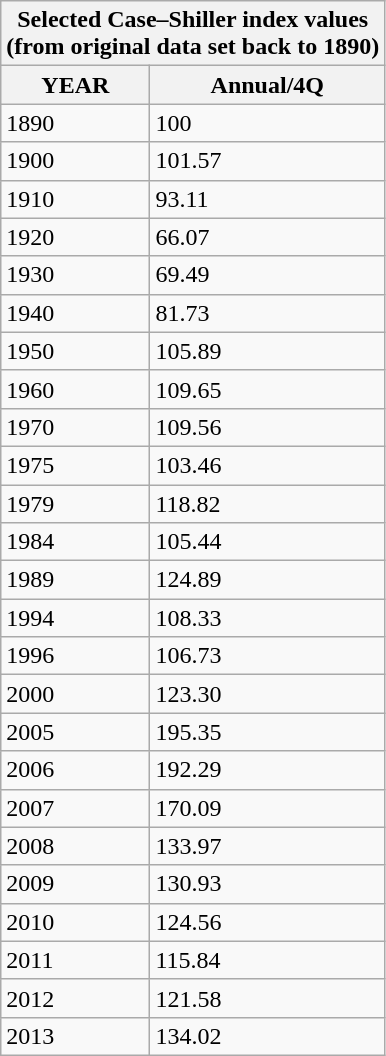<table class="wikitable">
<tr>
<th colspan="6">Selected Case–Shiller index values <br> (from original data set back to 1890)</th>
</tr>
<tr>
<th>YEAR</th>
<th>Annual/4Q</th>
</tr>
<tr>
<td>1890</td>
<td>100</td>
</tr>
<tr>
<td>1900</td>
<td>101.57</td>
</tr>
<tr>
<td>1910</td>
<td>93.11</td>
</tr>
<tr>
<td>1920</td>
<td>66.07</td>
</tr>
<tr>
<td>1930</td>
<td>69.49</td>
</tr>
<tr>
<td>1940</td>
<td>81.73</td>
</tr>
<tr>
<td>1950</td>
<td>105.89</td>
</tr>
<tr>
<td>1960</td>
<td>109.65</td>
</tr>
<tr>
<td>1970</td>
<td>109.56</td>
</tr>
<tr>
<td>1975</td>
<td>103.46</td>
</tr>
<tr>
<td>1979</td>
<td>118.82</td>
</tr>
<tr>
<td>1984</td>
<td>105.44</td>
</tr>
<tr>
<td>1989</td>
<td>124.89</td>
</tr>
<tr>
<td>1994</td>
<td>108.33</td>
</tr>
<tr>
<td>1996</td>
<td>106.73</td>
</tr>
<tr>
<td>2000</td>
<td>123.30</td>
</tr>
<tr>
<td>2005</td>
<td>195.35</td>
</tr>
<tr>
<td>2006</td>
<td>192.29</td>
</tr>
<tr>
<td>2007</td>
<td>170.09</td>
</tr>
<tr>
<td>2008</td>
<td>133.97</td>
</tr>
<tr>
<td>2009</td>
<td>130.93</td>
</tr>
<tr>
<td>2010</td>
<td>124.56</td>
</tr>
<tr>
<td>2011</td>
<td>115.84</td>
</tr>
<tr>
<td>2012</td>
<td>121.58</td>
</tr>
<tr>
<td>2013</td>
<td>134.02</td>
</tr>
</table>
